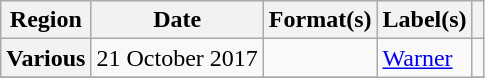<table class="wikitable plainrowheaders">
<tr>
<th scope="col">Region</th>
<th scope="col">Date</th>
<th scope="col">Format(s)</th>
<th scope="col">Label(s)</th>
<th scope="col"></th>
</tr>
<tr>
<th scope="row">Various</th>
<td>21 October 2017</td>
<td></td>
<td rowspan="2"><a href='#'>Warner</a></td>
<td></td>
</tr>
<tr>
</tr>
</table>
